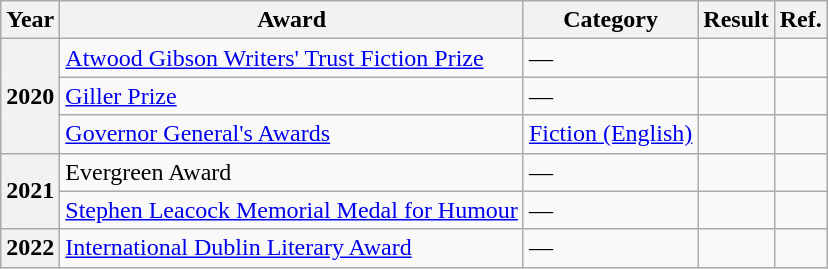<table class="wikitable sortable">
<tr>
<th>Year</th>
<th>Award</th>
<th>Category</th>
<th>Result</th>
<th>Ref.</th>
</tr>
<tr>
<th rowspan=3>2020</th>
<td><a href='#'>Atwood Gibson Writers' Trust Fiction Prize</a></td>
<td>—</td>
<td></td>
<td></td>
</tr>
<tr>
<td><a href='#'>Giller Prize</a></td>
<td>—</td>
<td></td>
<td></td>
</tr>
<tr>
<td><a href='#'>Governor General's Awards</a></td>
<td><a href='#'>Fiction (English)</a></td>
<td></td>
<td></td>
</tr>
<tr>
<th rowspan=2>2021</th>
<td>Evergreen Award</td>
<td>—</td>
<td></td>
<td></td>
</tr>
<tr>
<td><a href='#'>Stephen Leacock Memorial Medal for Humour</a></td>
<td>—</td>
<td></td>
<td></td>
</tr>
<tr>
<th>2022</th>
<td><a href='#'>International Dublin Literary Award</a></td>
<td>—</td>
<td></td>
<td></td>
</tr>
</table>
